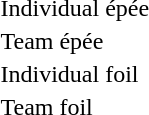<table>
<tr>
<td rowspan=2>Individual épée <br></td>
<td rowspan=2></td>
<td rowspan=2></td>
<td></td>
</tr>
<tr>
<td></td>
</tr>
<tr>
<td>Team épée <br></td>
<td></td>
<td></td>
<td></td>
</tr>
<tr>
<td rowspan=2>Individual foil <br></td>
<td rowspan=2></td>
<td rowspan=2></td>
<td></td>
</tr>
<tr>
<td></td>
</tr>
<tr>
<td>Team foil <br></td>
<td></td>
<td></td>
<td></td>
</tr>
</table>
